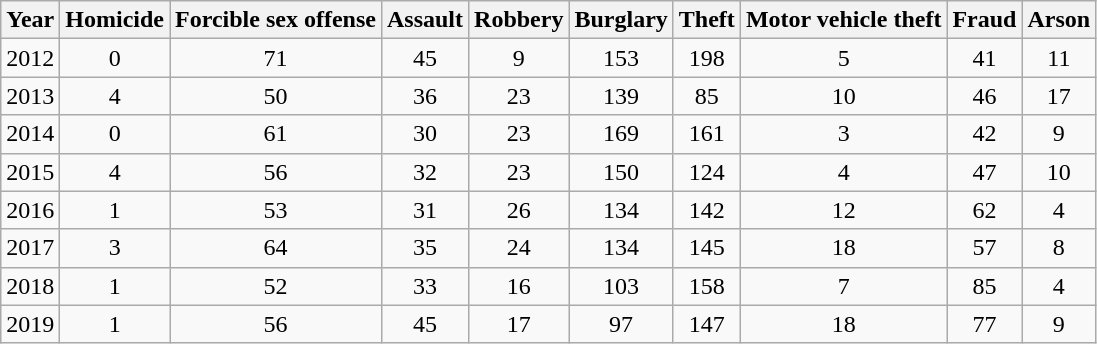<table class="wikitable" style="text-align:center;">
<tr>
<th>Year</th>
<th>Homicide</th>
<th>Forcible sex offense</th>
<th>Assault</th>
<th>Robbery</th>
<th>Burglary</th>
<th>Theft</th>
<th>Motor vehicle theft</th>
<th>Fraud</th>
<th>Arson</th>
</tr>
<tr>
<td>2012</td>
<td>0</td>
<td>71</td>
<td>45</td>
<td>9</td>
<td>153</td>
<td>198</td>
<td>5</td>
<td>41</td>
<td>11</td>
</tr>
<tr>
<td>2013</td>
<td>4</td>
<td>50</td>
<td>36</td>
<td>23</td>
<td>139</td>
<td>85</td>
<td>10</td>
<td>46</td>
<td>17</td>
</tr>
<tr>
<td>2014</td>
<td>0</td>
<td>61</td>
<td>30</td>
<td>23</td>
<td>169</td>
<td>161</td>
<td>3</td>
<td>42</td>
<td>9</td>
</tr>
<tr>
<td>2015</td>
<td>4</td>
<td>56</td>
<td>32</td>
<td>23</td>
<td>150</td>
<td>124</td>
<td>4</td>
<td>47</td>
<td>10</td>
</tr>
<tr>
<td>2016</td>
<td>1</td>
<td>53</td>
<td>31</td>
<td>26</td>
<td>134</td>
<td>142</td>
<td>12</td>
<td>62</td>
<td>4</td>
</tr>
<tr>
<td>2017</td>
<td>3</td>
<td>64</td>
<td>35</td>
<td>24</td>
<td>134</td>
<td>145</td>
<td>18</td>
<td>57</td>
<td>8</td>
</tr>
<tr>
<td>2018</td>
<td>1</td>
<td>52</td>
<td>33</td>
<td>16</td>
<td>103</td>
<td>158</td>
<td>7</td>
<td>85</td>
<td>4</td>
</tr>
<tr>
<td>2019</td>
<td>1</td>
<td>56</td>
<td>45</td>
<td>17</td>
<td>97</td>
<td>147</td>
<td>18</td>
<td>77</td>
<td>9</td>
</tr>
</table>
